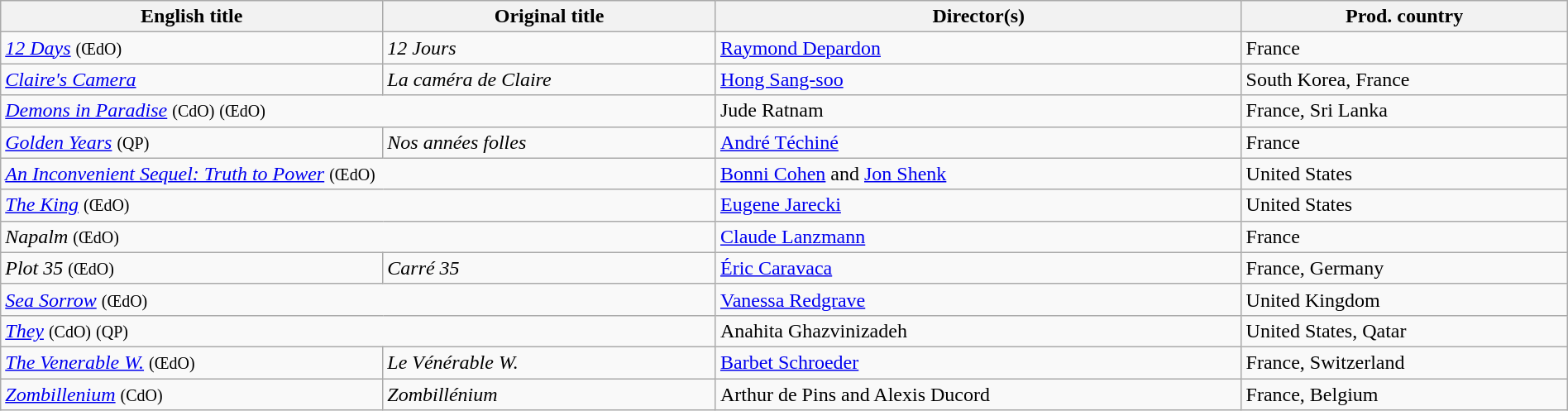<table class="wikitable" style="width:100%; margin-bottom:2px" cellpadding="5">
<tr>
<th scope="col">English title</th>
<th scope="col">Original title</th>
<th scope="col">Director(s)</th>
<th scope="col">Prod. country</th>
</tr>
<tr>
<td><em><a href='#'>12 Days</a></em> <small>(ŒdO)</small></td>
<td><em>12 Jours</em></td>
<td data-sort-value="Depardon"><a href='#'>Raymond Depardon</a></td>
<td>France</td>
</tr>
<tr>
<td><em><a href='#'>Claire's Camera</a></em></td>
<td data-sort-value="Camera"><em>La caméra de Claire</em></td>
<td data-sort-value="Sang-soo"><a href='#'>Hong Sang-soo</a></td>
<td>South Korea, France</td>
</tr>
<tr>
<td colspan="2"><em><a href='#'>Demons in Paradise</a></em> <small>(CdO)</small> <small>(ŒdO)</small></td>
<td data-sort-value="Ratnam">Jude Ratnam</td>
<td>France, Sri Lanka</td>
</tr>
<tr>
<td><em><a href='#'>Golden Years</a></em> <small>(QP)</small></td>
<td><em>Nos années folles</em></td>
<td data-sort-value="Techine"><a href='#'>André Téchiné</a></td>
<td>France</td>
</tr>
<tr>
<td colspan="2" data-sort-value="Inconvenient"><em><a href='#'>An Inconvenient Sequel: Truth to Power</a></em> <small>(ŒdO)</small></td>
<td data-sort-value="Cohen"><a href='#'>Bonni Cohen</a> and <a href='#'>Jon Shenk</a></td>
<td>United States</td>
</tr>
<tr>
<td colspan="2"><em><a href='#'>The King</a></em> <small>(ŒdO)</small></td>
<td data-sort-value="Jarecki"><a href='#'>Eugene Jarecki</a></td>
<td>United States</td>
</tr>
<tr>
<td colspan="2"><em>Napalm</em> <small>(ŒdO)</small></td>
<td data-sort-value="Lanzmann"><a href='#'>Claude Lanzmann</a></td>
<td>France</td>
</tr>
<tr>
<td><em>Plot 35</em> <small>(ŒdO)</small></td>
<td><em>Carré 35</em></td>
<td data-sort-value="Caravaca"><a href='#'>Éric Caravaca</a></td>
<td>France, Germany</td>
</tr>
<tr>
<td colspan="2"><em><a href='#'>Sea Sorrow</a></em> <small>(ŒdO)</small></td>
<td data-sort-value="Redgrave"><a href='#'>Vanessa Redgrave</a></td>
<td>United Kingdom</td>
</tr>
<tr>
<td colspan="2"><em><a href='#'>They</a></em> <small>(CdO)</small> <small>(QP)</small></td>
<td data-sort-value="Ghazvinizadeh">Anahita Ghazvinizadeh</td>
<td>United States, Qatar</td>
</tr>
<tr>
<td data-sort-value="Venerable"><em><a href='#'>The Venerable W.</a></em> <small>(ŒdO)</small></td>
<td data-sort-value="Venerable"><em>Le Vénérable W.</em></td>
<td data-sort-value="Schroeder"><a href='#'>Barbet Schroeder</a></td>
<td>France, Switzerland</td>
</tr>
<tr>
<td><em><a href='#'>Zombillenium</a></em> <small>(CdO)</small></td>
<td><em>Zombillénium</em></td>
<td data-sort-value="Pins">Arthur de Pins and Alexis Ducord</td>
<td>France, Belgium</td>
</tr>
</table>
